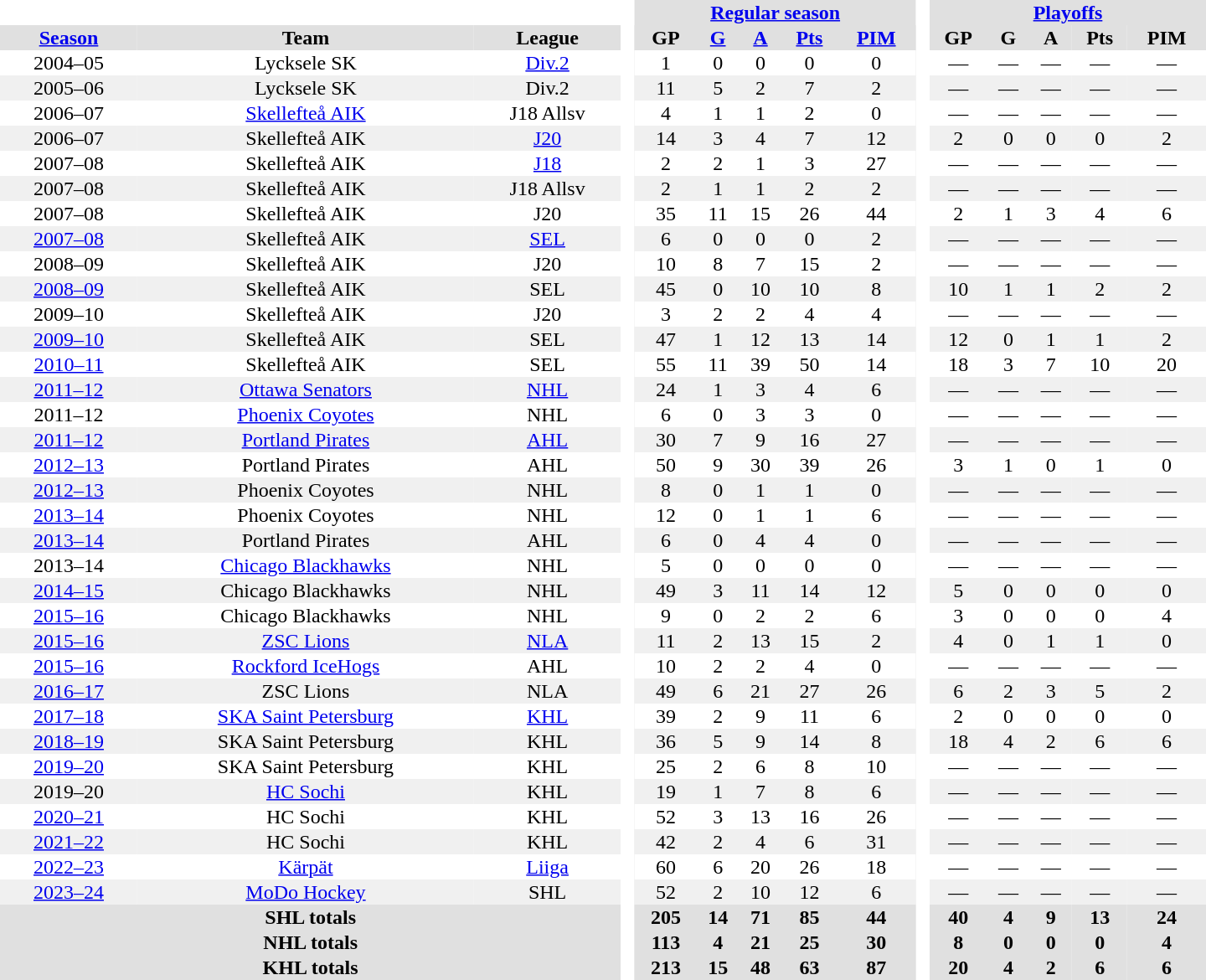<table border="0" cellpadding="1" cellspacing="0" style="text-align:center; width:60em">
<tr bgcolor="#e0e0e0">
<th colspan="3" bgcolor="#ffffff"> </th>
<th rowspan="99" bgcolor="#ffffff"> </th>
<th colspan="5"><a href='#'>Regular season</a></th>
<th rowspan="99" bgcolor="#ffffff"> </th>
<th colspan="5"><a href='#'>Playoffs</a></th>
</tr>
<tr bgcolor="#e0e0e0">
<th><a href='#'>Season</a></th>
<th>Team</th>
<th>League</th>
<th>GP</th>
<th><a href='#'>G</a></th>
<th><a href='#'>A</a></th>
<th><a href='#'>Pts</a></th>
<th><a href='#'>PIM</a></th>
<th>GP</th>
<th>G</th>
<th>A</th>
<th>Pts</th>
<th>PIM</th>
</tr>
<tr>
<td>2004–05</td>
<td>Lycksele SK</td>
<td><a href='#'>Div.2</a></td>
<td>1</td>
<td>0</td>
<td>0</td>
<td>0</td>
<td>0</td>
<td>—</td>
<td>—</td>
<td>—</td>
<td>—</td>
<td>—</td>
</tr>
<tr bgcolor=f0f0f0>
<td>2005–06</td>
<td>Lycksele SK</td>
<td>Div.2</td>
<td>11</td>
<td>5</td>
<td>2</td>
<td>7</td>
<td>2</td>
<td>—</td>
<td>—</td>
<td>—</td>
<td>—</td>
<td>—</td>
</tr>
<tr>
<td>2006–07</td>
<td><a href='#'>Skellefteå AIK</a></td>
<td>J18 Allsv</td>
<td>4</td>
<td>1</td>
<td>1</td>
<td>2</td>
<td>0</td>
<td>—</td>
<td>—</td>
<td>—</td>
<td>—</td>
<td>—</td>
</tr>
<tr bgcolor=f0f0f0>
<td>2006–07</td>
<td>Skellefteå AIK</td>
<td><a href='#'>J20</a></td>
<td>14</td>
<td>3</td>
<td>4</td>
<td>7</td>
<td>12</td>
<td>2</td>
<td>0</td>
<td>0</td>
<td>0</td>
<td>2</td>
</tr>
<tr>
<td>2007–08</td>
<td>Skellefteå AIK</td>
<td><a href='#'>J18</a></td>
<td>2</td>
<td>2</td>
<td>1</td>
<td>3</td>
<td>27</td>
<td>—</td>
<td>—</td>
<td>—</td>
<td>—</td>
<td>—</td>
</tr>
<tr bgcolor=f0f0f0>
<td>2007–08</td>
<td>Skellefteå AIK</td>
<td>J18 Allsv</td>
<td>2</td>
<td>1</td>
<td>1</td>
<td>2</td>
<td>2</td>
<td>—</td>
<td>—</td>
<td>—</td>
<td>—</td>
<td>—</td>
</tr>
<tr>
<td>2007–08</td>
<td>Skellefteå AIK</td>
<td>J20</td>
<td>35</td>
<td>11</td>
<td>15</td>
<td>26</td>
<td>44</td>
<td>2</td>
<td>1</td>
<td>3</td>
<td>4</td>
<td>6</td>
</tr>
<tr bgcolor=f0f0f0>
<td><a href='#'>2007–08</a></td>
<td>Skellefteå AIK</td>
<td><a href='#'>SEL</a></td>
<td>6</td>
<td>0</td>
<td>0</td>
<td>0</td>
<td>2</td>
<td>—</td>
<td>—</td>
<td>—</td>
<td>—</td>
<td>—</td>
</tr>
<tr>
<td>2008–09</td>
<td>Skellefteå AIK</td>
<td>J20</td>
<td>10</td>
<td>8</td>
<td>7</td>
<td>15</td>
<td>2</td>
<td>—</td>
<td>—</td>
<td>—</td>
<td>—</td>
<td>—</td>
</tr>
<tr bgcolor=f0f0f0>
<td><a href='#'>2008–09</a></td>
<td>Skellefteå AIK</td>
<td>SEL</td>
<td>45</td>
<td>0</td>
<td>10</td>
<td>10</td>
<td>8</td>
<td>10</td>
<td>1</td>
<td>1</td>
<td>2</td>
<td>2</td>
</tr>
<tr>
<td>2009–10</td>
<td>Skellefteå AIK</td>
<td>J20</td>
<td>3</td>
<td>2</td>
<td>2</td>
<td>4</td>
<td>4</td>
<td>—</td>
<td>—</td>
<td>—</td>
<td>—</td>
<td>—</td>
</tr>
<tr bgcolor=f0f0f0>
<td><a href='#'>2009–10</a></td>
<td>Skellefteå AIK</td>
<td>SEL</td>
<td>47</td>
<td>1</td>
<td>12</td>
<td>13</td>
<td>14</td>
<td>12</td>
<td>0</td>
<td>1</td>
<td>1</td>
<td>2</td>
</tr>
<tr>
<td><a href='#'>2010–11</a></td>
<td>Skellefteå AIK</td>
<td>SEL</td>
<td>55</td>
<td>11</td>
<td>39</td>
<td>50</td>
<td>14</td>
<td>18</td>
<td>3</td>
<td>7</td>
<td>10</td>
<td>20</td>
</tr>
<tr bgcolor=f0f0f0>
<td><a href='#'>2011–12</a></td>
<td><a href='#'>Ottawa Senators</a></td>
<td><a href='#'>NHL</a></td>
<td>24</td>
<td>1</td>
<td>3</td>
<td>4</td>
<td>6</td>
<td>—</td>
<td>—</td>
<td>—</td>
<td>—</td>
<td>—</td>
</tr>
<tr>
<td>2011–12</td>
<td><a href='#'>Phoenix Coyotes</a></td>
<td>NHL</td>
<td>6</td>
<td>0</td>
<td>3</td>
<td>3</td>
<td>0</td>
<td>—</td>
<td>—</td>
<td>—</td>
<td>—</td>
<td>—</td>
</tr>
<tr bgcolor=f0f0f0>
<td><a href='#'>2011–12</a></td>
<td><a href='#'>Portland Pirates</a></td>
<td><a href='#'>AHL</a></td>
<td>30</td>
<td>7</td>
<td>9</td>
<td>16</td>
<td>27</td>
<td>—</td>
<td>—</td>
<td>—</td>
<td>—</td>
<td>—</td>
</tr>
<tr>
<td><a href='#'>2012–13</a></td>
<td>Portland Pirates</td>
<td>AHL</td>
<td>50</td>
<td>9</td>
<td>30</td>
<td>39</td>
<td>26</td>
<td>3</td>
<td>1</td>
<td>0</td>
<td>1</td>
<td>0</td>
</tr>
<tr bgcolor=f0f0f0>
<td><a href='#'>2012–13</a></td>
<td>Phoenix Coyotes</td>
<td>NHL</td>
<td>8</td>
<td>0</td>
<td>1</td>
<td>1</td>
<td>0</td>
<td>—</td>
<td>—</td>
<td>—</td>
<td>—</td>
<td>—</td>
</tr>
<tr>
<td><a href='#'>2013–14</a></td>
<td>Phoenix Coyotes</td>
<td>NHL</td>
<td>12</td>
<td>0</td>
<td>1</td>
<td>1</td>
<td>6</td>
<td>—</td>
<td>—</td>
<td>—</td>
<td>—</td>
<td>—</td>
</tr>
<tr bgcolor=f0f0f0>
<td><a href='#'>2013–14</a></td>
<td>Portland Pirates</td>
<td>AHL</td>
<td>6</td>
<td>0</td>
<td>4</td>
<td>4</td>
<td>0</td>
<td>—</td>
<td>—</td>
<td>—</td>
<td>—</td>
<td>—</td>
</tr>
<tr>
<td>2013–14</td>
<td><a href='#'>Chicago Blackhawks</a></td>
<td>NHL</td>
<td>5</td>
<td>0</td>
<td>0</td>
<td>0</td>
<td>0</td>
<td>—</td>
<td>—</td>
<td>—</td>
<td>—</td>
<td>—</td>
</tr>
<tr bgcolor=f0f0f0>
<td><a href='#'>2014–15</a></td>
<td>Chicago Blackhawks</td>
<td>NHL</td>
<td>49</td>
<td>3</td>
<td>11</td>
<td>14</td>
<td>12</td>
<td>5</td>
<td>0</td>
<td>0</td>
<td>0</td>
<td>0</td>
</tr>
<tr>
<td><a href='#'>2015–16</a></td>
<td>Chicago Blackhawks</td>
<td>NHL</td>
<td>9</td>
<td>0</td>
<td>2</td>
<td>2</td>
<td>6</td>
<td>3</td>
<td>0</td>
<td>0</td>
<td>0</td>
<td>4</td>
</tr>
<tr bgcolor=f0f0f0>
<td><a href='#'>2015–16</a></td>
<td><a href='#'>ZSC Lions</a></td>
<td><a href='#'>NLA</a></td>
<td>11</td>
<td>2</td>
<td>13</td>
<td>15</td>
<td>2</td>
<td>4</td>
<td>0</td>
<td>1</td>
<td>1</td>
<td>0</td>
</tr>
<tr>
<td><a href='#'>2015–16</a></td>
<td><a href='#'>Rockford IceHogs</a></td>
<td>AHL</td>
<td>10</td>
<td>2</td>
<td>2</td>
<td>4</td>
<td>0</td>
<td>—</td>
<td>—</td>
<td>—</td>
<td>—</td>
<td>—</td>
</tr>
<tr bgcolor=f0f0f0>
<td><a href='#'>2016–17</a></td>
<td>ZSC Lions</td>
<td>NLA</td>
<td>49</td>
<td>6</td>
<td>21</td>
<td>27</td>
<td>26</td>
<td>6</td>
<td>2</td>
<td>3</td>
<td>5</td>
<td>2</td>
</tr>
<tr>
<td><a href='#'>2017–18</a></td>
<td><a href='#'>SKA Saint Petersburg</a></td>
<td><a href='#'>KHL</a></td>
<td>39</td>
<td>2</td>
<td>9</td>
<td>11</td>
<td>6</td>
<td>2</td>
<td>0</td>
<td>0</td>
<td>0</td>
<td>0</td>
</tr>
<tr bgcolor=f0f0f0>
<td><a href='#'>2018–19</a></td>
<td>SKA Saint Petersburg</td>
<td>KHL</td>
<td>36</td>
<td>5</td>
<td>9</td>
<td>14</td>
<td>8</td>
<td>18</td>
<td>4</td>
<td>2</td>
<td>6</td>
<td>6</td>
</tr>
<tr>
<td><a href='#'>2019–20</a></td>
<td>SKA Saint Petersburg</td>
<td>KHL</td>
<td>25</td>
<td>2</td>
<td>6</td>
<td>8</td>
<td>10</td>
<td>—</td>
<td>—</td>
<td>—</td>
<td>—</td>
<td>—</td>
</tr>
<tr bgcolor=f0f0f0>
<td>2019–20</td>
<td><a href='#'>HC Sochi</a></td>
<td>KHL</td>
<td>19</td>
<td>1</td>
<td>7</td>
<td>8</td>
<td>6</td>
<td>—</td>
<td>—</td>
<td>—</td>
<td>—</td>
<td>—</td>
</tr>
<tr>
<td><a href='#'>2020–21</a></td>
<td>HC Sochi</td>
<td>KHL</td>
<td>52</td>
<td>3</td>
<td>13</td>
<td>16</td>
<td>26</td>
<td>—</td>
<td>—</td>
<td>—</td>
<td>—</td>
<td>—</td>
</tr>
<tr bgcolor=f0f0f0>
<td><a href='#'>2021–22</a></td>
<td>HC Sochi</td>
<td>KHL</td>
<td>42</td>
<td>2</td>
<td>4</td>
<td>6</td>
<td>31</td>
<td>—</td>
<td>—</td>
<td>—</td>
<td>—</td>
<td>—</td>
</tr>
<tr>
<td><a href='#'>2022–23</a></td>
<td><a href='#'>Kärpät</a></td>
<td><a href='#'>Liiga</a></td>
<td>60</td>
<td>6</td>
<td>20</td>
<td>26</td>
<td>18</td>
<td>—</td>
<td>—</td>
<td>—</td>
<td>—</td>
<td>—</td>
</tr>
<tr bgcolor=f0f0f0>
<td><a href='#'>2023–24</a></td>
<td><a href='#'>MoDo Hockey</a></td>
<td>SHL</td>
<td>52</td>
<td>2</td>
<td>10</td>
<td>12</td>
<td>6</td>
<td>—</td>
<td>—</td>
<td>—</td>
<td>—</td>
<td>—</td>
</tr>
<tr bgcolor="#e0e0e0">
<th colspan="3">SHL totals</th>
<th>205</th>
<th>14</th>
<th>71</th>
<th>85</th>
<th>44</th>
<th>40</th>
<th>4</th>
<th>9</th>
<th>13</th>
<th>24</th>
</tr>
<tr bgcolor="#e0e0e0">
<th colspan="3">NHL totals</th>
<th>113</th>
<th>4</th>
<th>21</th>
<th>25</th>
<th>30</th>
<th>8</th>
<th>0</th>
<th>0</th>
<th>0</th>
<th>4</th>
</tr>
<tr bgcolor="#e0e0e0">
<th colspan="3">KHL totals</th>
<th>213</th>
<th>15</th>
<th>48</th>
<th>63</th>
<th>87</th>
<th>20</th>
<th>4</th>
<th>2</th>
<th>6</th>
<th>6</th>
</tr>
</table>
